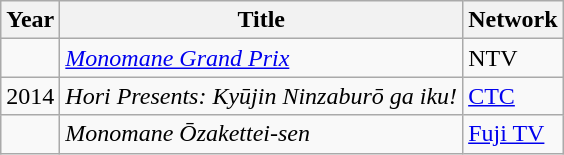<table class="wikitable">
<tr>
<th>Year</th>
<th>Title</th>
<th>Network</th>
</tr>
<tr>
<td></td>
<td><em><a href='#'>Monomane Grand Prix</a></em></td>
<td>NTV</td>
</tr>
<tr>
<td>2014</td>
<td><em>Hori Presents: Kyūjin Ninzaburō ga iku!</em></td>
<td><a href='#'>CTC</a></td>
</tr>
<tr>
<td></td>
<td><em>Monomane Ōzakettei-sen</em></td>
<td><a href='#'>Fuji TV</a></td>
</tr>
</table>
